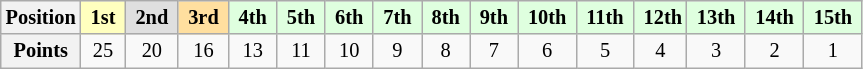<table class="wikitable" style="font-size:85%; text-align:center">
<tr>
<th>Position</th>
<td style="background:#ffffbf;"> <strong>1st</strong> </td>
<td style="background:#dfdfdf;"> <strong>2nd</strong> </td>
<td style="background:#ffdf9f;"> <strong>3rd</strong> </td>
<td style="background:#dfffdf;"> <strong>4th</strong> </td>
<td style="background:#dfffdf;"> <strong>5th</strong> </td>
<td style="background:#dfffdf;"> <strong>6th</strong> </td>
<td style="background:#dfffdf;"> <strong>7th</strong> </td>
<td style="background:#dfffdf;"> <strong>8th</strong> </td>
<td style="background:#dfffdf;"> <strong>9th</strong> </td>
<td style="background:#dfffdf;"> <strong>10th</strong> </td>
<td style="background:#dfffdf;"> <strong>11th</strong> </td>
<td style="background:#dfffdf;"> <strong>12th</strong></td>
<td style="background:#dfffdf;"> <strong>13th</strong> </td>
<td style="background:#dfffdf;"> <strong>14th</strong> </td>
<td style="background:#dfffdf;"> <strong>15th</strong> </td>
</tr>
<tr>
<th>Points</th>
<td>25</td>
<td>20</td>
<td>16</td>
<td>13</td>
<td>11</td>
<td>10</td>
<td>9</td>
<td>8</td>
<td>7</td>
<td>6</td>
<td>5</td>
<td>4</td>
<td>3</td>
<td>2</td>
<td>1</td>
</tr>
</table>
